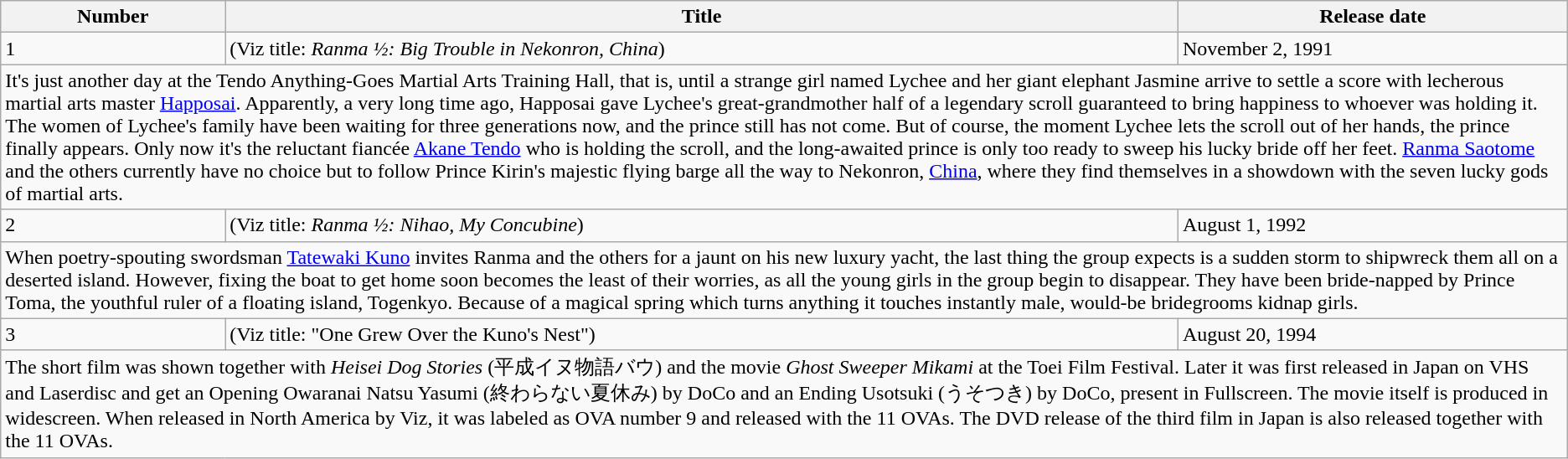<table class="wikitable">
<tr>
<th>Number</th>
<th>Title</th>
<th>Release date</th>
</tr>
<tr>
<td>1</td>
<td> (Viz title: <em>Ranma ½: Big Trouble in Nekonron, China</em>)</td>
<td>November 2, 1991</td>
</tr>
<tr>
<td colspan="3">It's just another day at the Tendo Anything-Goes Martial Arts Training Hall, that is, until a strange girl named Lychee and her giant elephant Jasmine arrive to settle a score with lecherous martial arts master <a href='#'>Happosai</a>. Apparently, a very long time ago, Happosai gave Lychee's great-grandmother half of a legendary scroll guaranteed to bring happiness to whoever was holding it. The women of Lychee's family have been waiting for three generations now, and the prince still has not come. But of course, the moment Lychee lets the scroll out of her hands, the prince finally appears. Only now it's the reluctant fiancée <a href='#'>Akane Tendo</a> who is holding the scroll, and the long-awaited prince is only too ready to sweep his lucky bride off her feet. <a href='#'>Ranma Saotome</a> and the others currently have no choice but to follow Prince Kirin's majestic flying barge all the way to Nekonron, <a href='#'>China</a>, where they find themselves in a showdown with the seven lucky gods of martial arts.</td>
</tr>
<tr>
<td>2</td>
<td> (Viz title: <em>Ranma ½: Nihao, My Concubine</em>)</td>
<td>August 1, 1992</td>
</tr>
<tr>
<td colspan="3">When poetry-spouting swordsman <a href='#'>Tatewaki Kuno</a> invites Ranma and the others for a jaunt on his new luxury yacht, the last thing the group expects is a sudden storm to shipwreck them all on a deserted island. However, fixing the boat to get home soon becomes the least of their worries, as all the young girls in the group begin to disappear. They have been bride-napped by Prince Toma, the youthful ruler of a floating island, Togenkyo. Because of a magical spring which turns anything it touches instantly male, would-be bridegrooms kidnap girls.</td>
</tr>
<tr>
<td>3</td>
<td> (Viz title: "One Grew Over the Kuno's Nest")</td>
<td>August 20, 1994</td>
</tr>
<tr>
<td colspan="3">The short film was shown together with <em>Heisei Dog Stories</em> (平成イヌ物語バウ) and the movie <em>Ghost Sweeper Mikami</em> at the Toei Film Festival. Later it was first released in Japan on VHS and Laserdisc and get an Opening Owaranai Natsu Yasumi (終わらない夏休み) by DoCo and an Ending Usotsuki (うそつき) by DoCo, present in Fullscreen. The movie itself is produced in widescreen. When released in North America by Viz, it was labeled as OVA number 9 and released with the 11 OVAs. The DVD release of the third film in Japan is also released together with the 11 OVAs.</td>
</tr>
</table>
